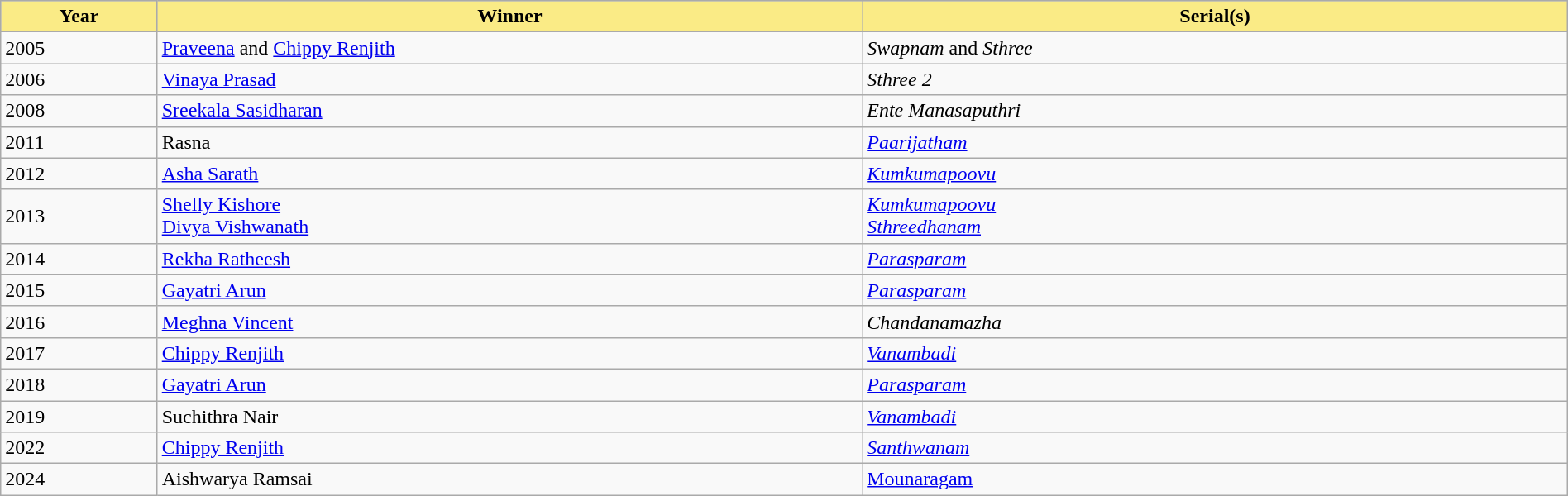<table class="wikitable" style="width:100%">
<tr bgcolor="#bebebe">
<th width="10%" style="background:#FAEB86">Year</th>
<th width="45%" style="background:#FAEB86">Winner</th>
<th width="45%" style="background:#FAEB86">Serial(s)</th>
</tr>
<tr>
<td>2005</td>
<td><a href='#'>Praveena</a> and <a href='#'>Chippy Renjith</a></td>
<td><em>Swapnam</em> and <em>Sthree</em></td>
</tr>
<tr>
<td>2006</td>
<td><a href='#'>Vinaya Prasad</a></td>
<td><em>Sthree 2</em></td>
</tr>
<tr>
<td>2008</td>
<td><a href='#'>Sreekala Sasidharan</a></td>
<td><em>Ente Manasaputhri</em></td>
</tr>
<tr>
<td>2011</td>
<td>Rasna</td>
<td><em><a href='#'>Paarijatham</a></em></td>
</tr>
<tr>
<td>2012</td>
<td><a href='#'>Asha Sarath</a></td>
<td><em><a href='#'>Kumkumapoovu</a></em></td>
</tr>
<tr>
<td>2013</td>
<td><a href='#'>Shelly Kishore</a> <br> <a href='#'>Divya Vishwanath</a></td>
<td><em><a href='#'>Kumkumapoovu</a></em><br><em><a href='#'>Sthreedhanam</a></em></td>
</tr>
<tr>
<td>2014</td>
<td><a href='#'>Rekha Ratheesh</a></td>
<td><em><a href='#'>Parasparam</a></em></td>
</tr>
<tr>
<td>2015</td>
<td><a href='#'>Gayatri Arun</a></td>
<td><em><a href='#'>Parasparam</a></em></td>
</tr>
<tr>
<td>2016</td>
<td><a href='#'>Meghna Vincent</a></td>
<td><em>Chandanamazha</em></td>
</tr>
<tr>
<td>2017</td>
<td><a href='#'>Chippy Renjith</a></td>
<td><em><a href='#'>Vanambadi</a></em></td>
</tr>
<tr>
<td>2018</td>
<td><a href='#'>Gayatri Arun</a></td>
<td><em><a href='#'>Parasparam</a></em></td>
</tr>
<tr>
<td>2019</td>
<td>Suchithra Nair</td>
<td><em><a href='#'>Vanambadi</a></em></td>
</tr>
<tr>
<td>2022</td>
<td><a href='#'>Chippy Renjith</a></td>
<td><em><a href='#'>Santhwanam</a></em></td>
</tr>
<tr>
<td>2024</td>
<td>Aishwarya Ramsai</td>
<td><a href='#'>Mounaragam</a></td>
</tr>
</table>
